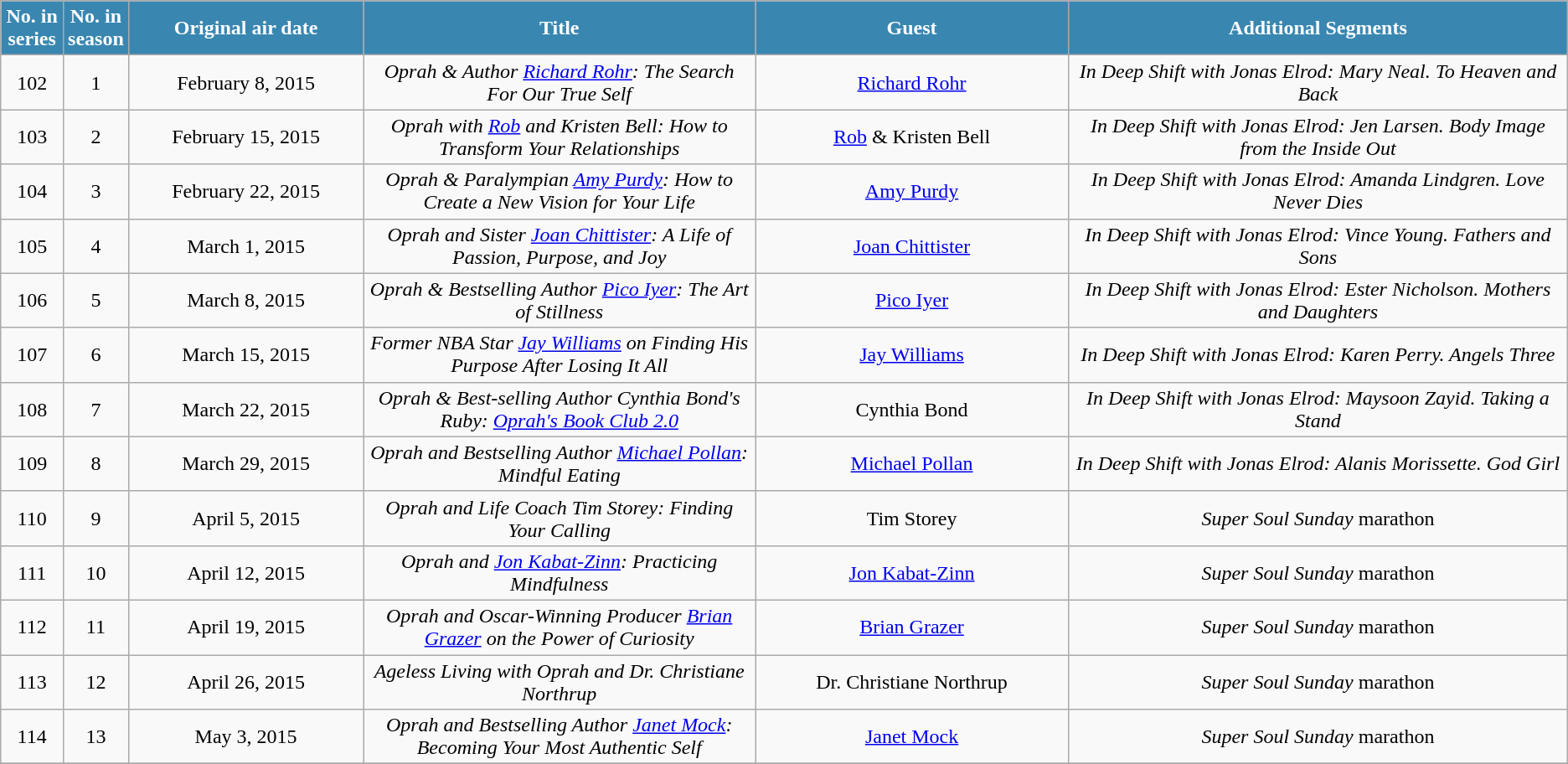<table class="wikitable plainrowheaders" style="text-align:center;">
<tr>
<th scope="col" style="background-color: #3987b1; color: #FFFFFF;" width=4%>No. in<br>series</th>
<th scope="col" style="background-color: #3987b1; color: #FFFFFF;" width=4%>No. in<br>season</th>
<th scope="col" style="background-color: #3987b1; color: #FFFFFF;" width=15%>Original air date</th>
<th scope="col" style="background-color: #3987b1; color: #FFFFFF;" width=25%>Title</th>
<th scope="col" style="background-color: #3987b1; color: #FFFFFF;" width=20%>Guest</th>
<th scope="col" style="background-color: #3987b1; color: #FFFFFF;">Additional Segments</th>
</tr>
<tr>
<td>102</td>
<td>1</td>
<td>February 8, 2015</td>
<td><em>Oprah & Author <a href='#'>Richard Rohr</a>: The Search For Our True Self</em></td>
<td><a href='#'>Richard Rohr</a></td>
<td><em>In Deep Shift with Jonas Elrod: Mary Neal. To Heaven and Back</em></td>
</tr>
<tr>
<td>103</td>
<td>2</td>
<td>February 15, 2015</td>
<td><em>Oprah with <a href='#'>Rob</a> and Kristen Bell: How to Transform Your Relationships</em></td>
<td><a href='#'>Rob</a> & Kristen Bell</td>
<td><em>In Deep Shift with Jonas Elrod: Jen Larsen. Body Image from the Inside Out</em></td>
</tr>
<tr>
<td>104</td>
<td>3</td>
<td>February 22, 2015</td>
<td><em>Oprah & Paralympian <a href='#'>Amy Purdy</a>: How to Create a New Vision for Your Life</em></td>
<td><a href='#'>Amy Purdy</a></td>
<td><em>In Deep Shift with Jonas Elrod: Amanda Lindgren. Love Never Dies</em></td>
</tr>
<tr>
<td>105</td>
<td>4</td>
<td>March 1, 2015</td>
<td><em>Oprah and Sister <a href='#'>Joan Chittister</a>:  A Life of Passion, Purpose, and Joy</em></td>
<td><a href='#'>Joan Chittister</a></td>
<td><em>In Deep Shift with Jonas Elrod: Vince Young. Fathers and Sons</em></td>
</tr>
<tr>
<td>106</td>
<td>5</td>
<td>March 8, 2015</td>
<td><em>Oprah & Bestselling Author <a href='#'>Pico Iyer</a>: The Art of Stillness</em></td>
<td><a href='#'>Pico Iyer</a></td>
<td><em>In Deep Shift with Jonas Elrod: Ester Nicholson. Mothers and Daughters</em></td>
</tr>
<tr>
<td>107</td>
<td>6</td>
<td>March 15, 2015</td>
<td><em>Former NBA Star <a href='#'>Jay Williams</a> on Finding His Purpose After Losing It All</em></td>
<td><a href='#'>Jay Williams</a></td>
<td><em>In Deep Shift with Jonas Elrod: Karen Perry. Angels Three</em></td>
</tr>
<tr>
<td>108</td>
<td>7</td>
<td>March 22, 2015</td>
<td><em>Oprah & Best-selling Author Cynthia Bond's Ruby: <a href='#'>Oprah's Book Club 2.0</a></em></td>
<td>Cynthia Bond</td>
<td><em>In Deep Shift with Jonas Elrod: Maysoon Zayid. Taking a Stand</em></td>
</tr>
<tr>
<td>109</td>
<td>8</td>
<td>March 29, 2015</td>
<td><em>Oprah and Bestselling Author <a href='#'>Michael Pollan</a>: Mindful Eating</em></td>
<td><a href='#'>Michael Pollan</a></td>
<td><em>In Deep Shift with Jonas Elrod: Alanis Morissette. God Girl</em></td>
</tr>
<tr>
<td>110</td>
<td>9</td>
<td>April 5, 2015</td>
<td><em>Oprah and Life Coach Tim Storey: Finding Your Calling</em></td>
<td>Tim Storey</td>
<td><em>Super Soul Sunday</em> marathon</td>
</tr>
<tr>
<td>111</td>
<td>10</td>
<td>April 12, 2015</td>
<td><em>Oprah and <a href='#'>Jon Kabat-Zinn</a>: Practicing Mindfulness</em></td>
<td><a href='#'>Jon Kabat-Zinn</a></td>
<td><em>Super Soul Sunday</em> marathon</td>
</tr>
<tr>
<td>112</td>
<td>11</td>
<td>April 19, 2015</td>
<td><em>Oprah and Oscar-Winning Producer <a href='#'>Brian Grazer</a> on the Power of Curiosity</em></td>
<td><a href='#'>Brian Grazer</a></td>
<td><em>Super Soul Sunday</em> marathon</td>
</tr>
<tr>
<td>113</td>
<td>12</td>
<td>April 26, 2015</td>
<td><em>Ageless Living with Oprah and Dr. Christiane Northrup</em></td>
<td>Dr. Christiane Northrup</td>
<td><em>Super Soul Sunday</em> marathon</td>
</tr>
<tr>
<td>114</td>
<td>13</td>
<td>May 3, 2015</td>
<td><em>Oprah and Bestselling Author <a href='#'>Janet Mock</a>: Becoming Your Most Authentic Self</em></td>
<td><a href='#'>Janet Mock</a></td>
<td><em>Super Soul Sunday</em> marathon</td>
</tr>
<tr>
</tr>
</table>
